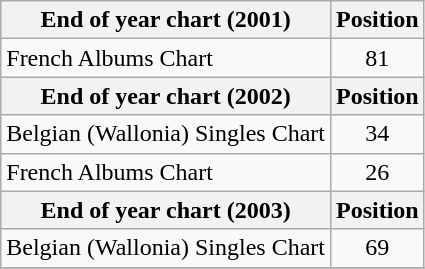<table class="wikitable sortable">
<tr>
<th align="left">End of year chart (2001)</th>
<th align="center">Position</th>
</tr>
<tr>
<td align="left">French Albums Chart</td>
<td align="center">81</td>
</tr>
<tr>
<th align="left">End of year chart (2002)</th>
<th align="center">Position</th>
</tr>
<tr>
<td align="left">Belgian (Wallonia) Singles Chart</td>
<td align="center">34</td>
</tr>
<tr>
<td align="left">French Albums Chart</td>
<td align="center">26</td>
</tr>
<tr>
<th align="left">End of year chart (2003)</th>
<th align="center">Position</th>
</tr>
<tr>
<td align="left">Belgian (Wallonia) Singles Chart</td>
<td align="center">69</td>
</tr>
<tr>
</tr>
</table>
